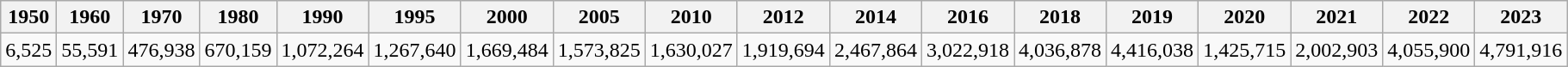<table class="wikitable">
<tr>
<th>1950</th>
<th>1960</th>
<th>1970</th>
<th>1980</th>
<th>1990</th>
<th>1995</th>
<th>2000</th>
<th>2005</th>
<th>2010</th>
<th>2012</th>
<th>2014</th>
<th>2016</th>
<th>2018</th>
<th>2019</th>
<th>2020</th>
<th>2021</th>
<th>2022</th>
<th>2023</th>
</tr>
<tr>
<td>6,525</td>
<td>55,591</td>
<td>476,938</td>
<td>670,159</td>
<td>1,072,264</td>
<td>1,267,640</td>
<td>1,669,484</td>
<td>1,573,825</td>
<td>1,630,027</td>
<td>1,919,694</td>
<td>2,467,864</td>
<td>3,022,918</td>
<td>4,036,878</td>
<td>4,416,038</td>
<td>1,425,715</td>
<td>2,002,903</td>
<td>4,055,900</td>
<td>4,791,916</td>
</tr>
</table>
